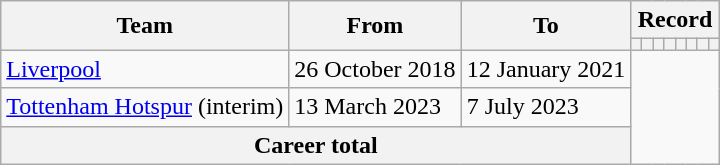<table class="wikitable" style="text-align: center">
<tr>
<th rowspan=2>Team</th>
<th rowspan=2>From</th>
<th rowspan=2>To</th>
<th colspan=8>Record</th>
</tr>
<tr>
<th></th>
<th></th>
<th></th>
<th></th>
<th></th>
<th></th>
<th></th>
<th></th>
</tr>
<tr>
<td align="left"><a href='#'>Liverpool</a></td>
<td align="left">26 October 2018</td>
<td align="left">12 January 2021<br></td>
</tr>
<tr>
<td align="left"><a href='#'>Tottenham Hotspur</a> (interim)</td>
<td align="left">13 March 2023</td>
<td align="left">7 July 2023<br></td>
</tr>
<tr>
<th colspan="3">Career total<br></th>
</tr>
</table>
